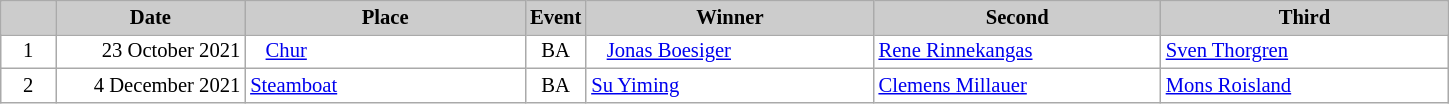<table class="wikitable plainrowheaders" style="background:#fff; font-size:86%; line-height:16px; border:grey solid 1px; border-collapse:collapse;">
<tr>
<th scope="col" style="background:#ccc; width:30px;"></th>
<th scope="col" style="background:#ccc; width:120px;">Date</th>
<th scope="col" style="background:#ccc; width:180px;">Place</th>
<th scope="col" style="background:#ccc; width:30px;">Event</th>
<th scope="col" style="background:#ccc; width:185px;">Winner</th>
<th scope="col" style="background:#ccc; width:185px;">Second</th>
<th scope="col" style="background:#ccc; width:185px;">Third</th>
</tr>
<tr>
<td align="center">1</td>
<td align="right">23 October 2021</td>
<td>   <a href='#'>Chur</a></td>
<td align="center">BA</td>
<td>   <a href='#'>Jonas Boesiger</a></td>
<td> <a href='#'>Rene Rinnekangas</a></td>
<td> <a href='#'>Sven Thorgren</a></td>
</tr>
<tr>
<td align="center">2</td>
<td align="right">4 December 2021</td>
<td> <a href='#'>Steamboat</a></td>
<td align="center">BA</td>
<td> <a href='#'>Su Yiming</a></td>
<td> <a href='#'>Clemens Millauer</a></td>
<td> <a href='#'>Mons Roisland</a></td>
</tr>
</table>
